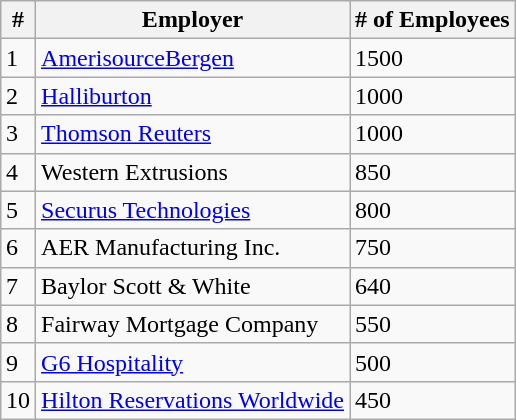<table class="wikitable" style="float:right;">
<tr>
<th>#</th>
<th>Employer</th>
<th># of Employees</th>
</tr>
<tr>
<td>1</td>
<td><a href='#'>AmerisourceBergen</a></td>
<td>1500</td>
</tr>
<tr>
<td>2</td>
<td><a href='#'>Halliburton</a></td>
<td>1000</td>
</tr>
<tr>
<td>3</td>
<td><a href='#'>Thomson Reuters</a></td>
<td>1000</td>
</tr>
<tr>
<td>4</td>
<td>Western Extrusions</td>
<td>850</td>
</tr>
<tr>
<td>5</td>
<td><a href='#'>Securus Technologies</a></td>
<td>800</td>
</tr>
<tr>
<td>6</td>
<td>AER Manufacturing Inc.</td>
<td>750</td>
</tr>
<tr>
<td>7</td>
<td>Baylor Scott & White</td>
<td>640</td>
</tr>
<tr>
<td>8</td>
<td>Fairway Mortgage Company</td>
<td>550</td>
</tr>
<tr>
<td>9</td>
<td><a href='#'>G6 Hospitality</a></td>
<td>500</td>
</tr>
<tr>
<td>10</td>
<td><a href='#'>Hilton Reservations Worldwide</a></td>
<td>450</td>
</tr>
</table>
